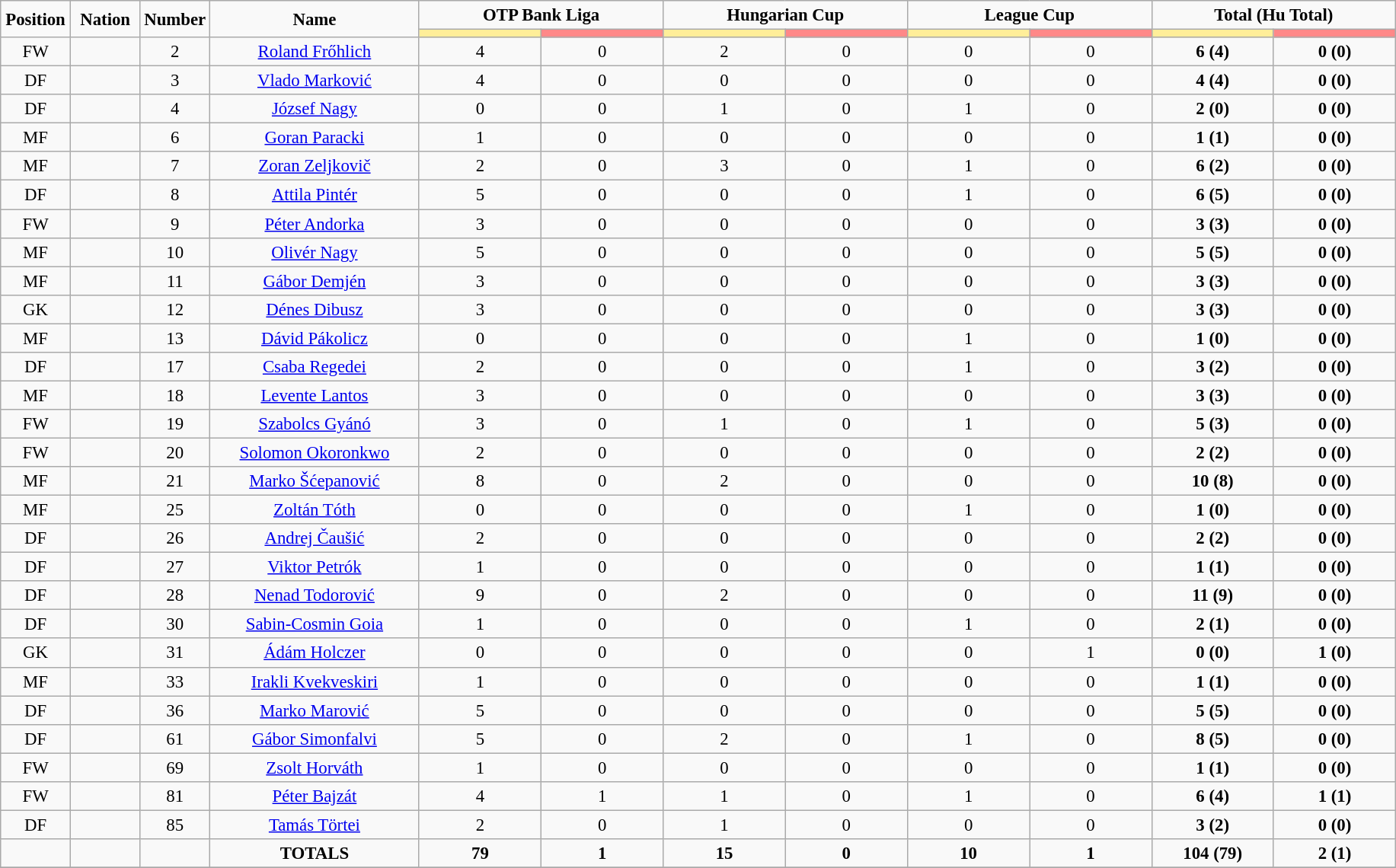<table class="wikitable" style="font-size: 95%; text-align: center;">
<tr>
<td rowspan="2" width="5%" align="center"><strong>Position</strong></td>
<td rowspan="2" width="5%" align="center"><strong>Nation</strong></td>
<td rowspan="2" width="5%" align="center"><strong>Number</strong></td>
<td rowspan="2" width="15%" align="center"><strong>Name</strong></td>
<td colspan="2" align="center"><strong>OTP Bank Liga</strong></td>
<td colspan="2" align="center"><strong>Hungarian Cup</strong></td>
<td colspan="2" align="center"><strong>League Cup</strong></td>
<td colspan="2" align="center"><strong>Total (Hu Total)</strong></td>
</tr>
<tr>
<th width=60 style="background: #FFEE99"></th>
<th width=60 style="background: #FF8888"></th>
<th width=60 style="background: #FFEE99"></th>
<th width=60 style="background: #FF8888"></th>
<th width=60 style="background: #FFEE99"></th>
<th width=60 style="background: #FF8888"></th>
<th width=60 style="background: #FFEE99"></th>
<th width=60 style="background: #FF8888"></th>
</tr>
<tr>
<td>FW</td>
<td></td>
<td>2</td>
<td><a href='#'>Roland Frőhlich</a></td>
<td>4</td>
<td>0</td>
<td>2</td>
<td>0</td>
<td>0</td>
<td>0</td>
<td><strong>6 (4)</strong></td>
<td><strong>0 (0)</strong></td>
</tr>
<tr>
<td>DF</td>
<td></td>
<td>3</td>
<td><a href='#'>Vlado Marković</a></td>
<td>4</td>
<td>0</td>
<td>0</td>
<td>0</td>
<td>0</td>
<td>0</td>
<td><strong>4 (4)</strong></td>
<td><strong>0 (0)</strong></td>
</tr>
<tr>
<td>DF</td>
<td></td>
<td>4</td>
<td><a href='#'>József Nagy</a></td>
<td>0</td>
<td>0</td>
<td>1</td>
<td>0</td>
<td>1</td>
<td>0</td>
<td><strong>2 (0)</strong></td>
<td><strong>0 (0)</strong></td>
</tr>
<tr>
<td>MF</td>
<td></td>
<td>6</td>
<td><a href='#'>Goran Paracki</a></td>
<td>1</td>
<td>0</td>
<td>0</td>
<td>0</td>
<td>0</td>
<td>0</td>
<td><strong>1 (1)</strong></td>
<td><strong>0 (0)</strong></td>
</tr>
<tr>
<td>MF</td>
<td></td>
<td>7</td>
<td><a href='#'>Zoran Zeljkovič</a></td>
<td>2</td>
<td>0</td>
<td>3</td>
<td>0</td>
<td>1</td>
<td>0</td>
<td><strong>6 (2)</strong></td>
<td><strong>0 (0)</strong></td>
</tr>
<tr>
<td>DF</td>
<td></td>
<td>8</td>
<td><a href='#'>Attila Pintér</a></td>
<td>5</td>
<td>0</td>
<td>0</td>
<td>0</td>
<td>1</td>
<td>0</td>
<td><strong>6 (5)</strong></td>
<td><strong>0 (0)</strong></td>
</tr>
<tr>
<td>FW</td>
<td></td>
<td>9</td>
<td><a href='#'>Péter Andorka</a></td>
<td>3</td>
<td>0</td>
<td>0</td>
<td>0</td>
<td>0</td>
<td>0</td>
<td><strong>3 (3)</strong></td>
<td><strong>0 (0)</strong></td>
</tr>
<tr>
<td>MF</td>
<td></td>
<td>10</td>
<td><a href='#'>Olivér Nagy</a></td>
<td>5</td>
<td>0</td>
<td>0</td>
<td>0</td>
<td>0</td>
<td>0</td>
<td><strong>5 (5)</strong></td>
<td><strong>0 (0)</strong></td>
</tr>
<tr>
<td>MF</td>
<td></td>
<td>11</td>
<td><a href='#'>Gábor Demjén</a></td>
<td>3</td>
<td>0</td>
<td>0</td>
<td>0</td>
<td>0</td>
<td>0</td>
<td><strong>3 (3)</strong></td>
<td><strong>0 (0)</strong></td>
</tr>
<tr>
<td>GK</td>
<td></td>
<td>12</td>
<td><a href='#'>Dénes Dibusz</a></td>
<td>3</td>
<td>0</td>
<td>0</td>
<td>0</td>
<td>0</td>
<td>0</td>
<td><strong>3 (3)</strong></td>
<td><strong>0 (0)</strong></td>
</tr>
<tr>
<td>MF</td>
<td></td>
<td>13</td>
<td><a href='#'>Dávid Pákolicz</a></td>
<td>0</td>
<td>0</td>
<td>0</td>
<td>0</td>
<td>1</td>
<td>0</td>
<td><strong>1 (0)</strong></td>
<td><strong>0 (0)</strong></td>
</tr>
<tr>
<td>DF</td>
<td></td>
<td>17</td>
<td><a href='#'>Csaba Regedei</a></td>
<td>2</td>
<td>0</td>
<td>0</td>
<td>0</td>
<td>1</td>
<td>0</td>
<td><strong>3 (2)</strong></td>
<td><strong>0 (0)</strong></td>
</tr>
<tr>
<td>MF</td>
<td></td>
<td>18</td>
<td><a href='#'>Levente Lantos</a></td>
<td>3</td>
<td>0</td>
<td>0</td>
<td>0</td>
<td>0</td>
<td>0</td>
<td><strong>3 (3)</strong></td>
<td><strong>0 (0)</strong></td>
</tr>
<tr>
<td>FW</td>
<td></td>
<td>19</td>
<td><a href='#'>Szabolcs Gyánó</a></td>
<td>3</td>
<td>0</td>
<td>1</td>
<td>0</td>
<td>1</td>
<td>0</td>
<td><strong>5 (3)</strong></td>
<td><strong>0 (0)</strong></td>
</tr>
<tr>
<td>FW</td>
<td></td>
<td>20</td>
<td><a href='#'>Solomon Okoronkwo</a></td>
<td>2</td>
<td>0</td>
<td>0</td>
<td>0</td>
<td>0</td>
<td>0</td>
<td><strong>2 (2)</strong></td>
<td><strong>0 (0)</strong></td>
</tr>
<tr>
<td>MF</td>
<td></td>
<td>21</td>
<td><a href='#'>Marko Šćepanović</a></td>
<td>8</td>
<td>0</td>
<td>2</td>
<td>0</td>
<td>0</td>
<td>0</td>
<td><strong>10 (8)</strong></td>
<td><strong>0 (0)</strong></td>
</tr>
<tr>
<td>MF</td>
<td></td>
<td>25</td>
<td><a href='#'>Zoltán Tóth</a></td>
<td>0</td>
<td>0</td>
<td>0</td>
<td>0</td>
<td>1</td>
<td>0</td>
<td><strong>1 (0)</strong></td>
<td><strong>0 (0)</strong></td>
</tr>
<tr>
<td>DF</td>
<td></td>
<td>26</td>
<td><a href='#'>Andrej Čaušić</a></td>
<td>2</td>
<td>0</td>
<td>0</td>
<td>0</td>
<td>0</td>
<td>0</td>
<td><strong>2 (2)</strong></td>
<td><strong>0 (0)</strong></td>
</tr>
<tr>
<td>DF</td>
<td></td>
<td>27</td>
<td><a href='#'>Viktor Petrók</a></td>
<td>1</td>
<td>0</td>
<td>0</td>
<td>0</td>
<td>0</td>
<td>0</td>
<td><strong>1 (1)</strong></td>
<td><strong>0 (0)</strong></td>
</tr>
<tr>
<td>DF</td>
<td></td>
<td>28</td>
<td><a href='#'>Nenad Todorović</a></td>
<td>9</td>
<td>0</td>
<td>2</td>
<td>0</td>
<td>0</td>
<td>0</td>
<td><strong>11 (9)</strong></td>
<td><strong>0 (0)</strong></td>
</tr>
<tr>
<td>DF</td>
<td></td>
<td>30</td>
<td><a href='#'>Sabin-Cosmin Goia</a></td>
<td>1</td>
<td>0</td>
<td>0</td>
<td>0</td>
<td>1</td>
<td>0</td>
<td><strong>2 (1)</strong></td>
<td><strong>0 (0)</strong></td>
</tr>
<tr>
<td>GK</td>
<td></td>
<td>31</td>
<td><a href='#'>Ádám Holczer</a></td>
<td>0</td>
<td>0</td>
<td>0</td>
<td>0</td>
<td>0</td>
<td>1</td>
<td><strong>0 (0)</strong></td>
<td><strong>1 (0)</strong></td>
</tr>
<tr>
<td>MF</td>
<td></td>
<td>33</td>
<td><a href='#'>Irakli Kvekveskiri</a></td>
<td>1</td>
<td>0</td>
<td>0</td>
<td>0</td>
<td>0</td>
<td>0</td>
<td><strong>1 (1)</strong></td>
<td><strong>0 (0)</strong></td>
</tr>
<tr>
<td>DF</td>
<td></td>
<td>36</td>
<td><a href='#'>Marko Marović</a></td>
<td>5</td>
<td>0</td>
<td>0</td>
<td>0</td>
<td>0</td>
<td>0</td>
<td><strong>5 (5)</strong></td>
<td><strong>0 (0)</strong></td>
</tr>
<tr>
<td>DF</td>
<td></td>
<td>61</td>
<td><a href='#'>Gábor Simonfalvi</a></td>
<td>5</td>
<td>0</td>
<td>2</td>
<td>0</td>
<td>1</td>
<td>0</td>
<td><strong>8 (5)</strong></td>
<td><strong>0 (0)</strong></td>
</tr>
<tr>
<td>FW</td>
<td></td>
<td>69</td>
<td><a href='#'>Zsolt Horváth</a></td>
<td>1</td>
<td>0</td>
<td>0</td>
<td>0</td>
<td>0</td>
<td>0</td>
<td><strong>1 (1)</strong></td>
<td><strong>0 (0)</strong></td>
</tr>
<tr>
<td>FW</td>
<td></td>
<td>81</td>
<td><a href='#'>Péter Bajzát</a></td>
<td>4</td>
<td>1</td>
<td>1</td>
<td>0</td>
<td>1</td>
<td>0</td>
<td><strong>6 (4)</strong></td>
<td><strong>1 (1)</strong></td>
</tr>
<tr>
<td>DF</td>
<td></td>
<td>85</td>
<td><a href='#'>Tamás Törtei</a></td>
<td>2</td>
<td>0</td>
<td>1</td>
<td>0</td>
<td>0</td>
<td>0</td>
<td><strong>3 (2)</strong></td>
<td><strong>0 (0)</strong></td>
</tr>
<tr>
<td></td>
<td></td>
<td></td>
<td><strong>TOTALS</strong></td>
<td><strong>79</strong></td>
<td><strong>1</strong></td>
<td><strong>15</strong></td>
<td><strong>0</strong></td>
<td><strong>10</strong></td>
<td><strong>1</strong></td>
<td><strong>104 (79)</strong></td>
<td><strong>2 (1)</strong></td>
</tr>
<tr>
</tr>
</table>
